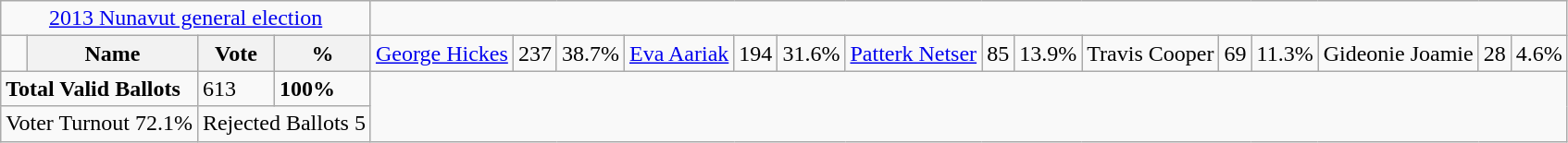<table class="wikitable">
<tr>
<td colspan=4 align=center><a href='#'>2013 Nunavut general election</a></td>
</tr>
<tr>
<td></td>
<th><strong>Name </strong></th>
<th><strong>Vote</strong></th>
<th><strong>%</strong><br></th>
<td><a href='#'>George Hickes</a></td>
<td>237</td>
<td>38.7%<br></td>
<td><a href='#'>Eva Aariak</a></td>
<td>194</td>
<td>31.6%<br></td>
<td><a href='#'>Patterk Netser</a></td>
<td>85</td>
<td>13.9%<br></td>
<td>Travis Cooper</td>
<td>69</td>
<td>11.3%<br></td>
<td>Gideonie Joamie</td>
<td>28</td>
<td>4.6%</td>
</tr>
<tr>
<td colspan=2><strong>Total Valid Ballots</strong></td>
<td>613</td>
<td><strong>100%</strong></td>
</tr>
<tr>
<td colspan=2 align=center>Voter Turnout 72.1%</td>
<td colspan=2 align=center>Rejected Ballots 5</td>
</tr>
</table>
